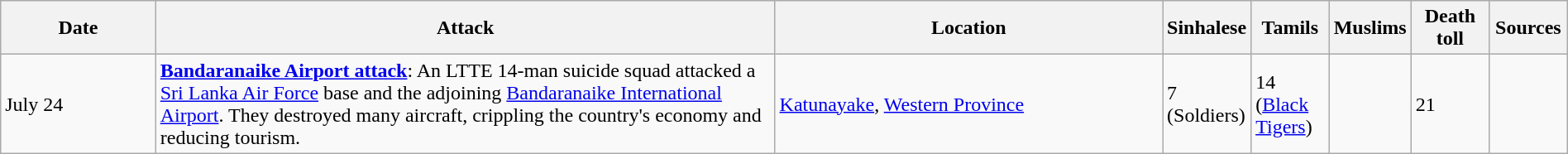<table class="wikitable" style="width:100%;">
<tr>
<th width="10%">Date</th>
<th width="40%">Attack</th>
<th width="25%">Location</th>
<th width="5%">Sinhalese</th>
<th width="5%">Tamils</th>
<th width="5%">Muslims</th>
<th width="5%">Death toll</th>
<th width="5%">Sources</th>
</tr>
<tr>
<td>July 24</td>
<td><strong><a href='#'>Bandaranaike Airport attack</a></strong>: An LTTE 14-man suicide squad attacked a <a href='#'>Sri Lanka Air Force</a> base and the adjoining <a href='#'>Bandaranaike International Airport</a>. They destroyed many aircraft, crippling the country's economy and reducing tourism.</td>
<td><a href='#'>Katunayake</a>, <a href='#'>Western Province</a></td>
<td>7 (Soldiers)</td>
<td>14 (<a href='#'>Black Tigers</a>)</td>
<td></td>
<td>21</td>
<td></td>
</tr>
</table>
